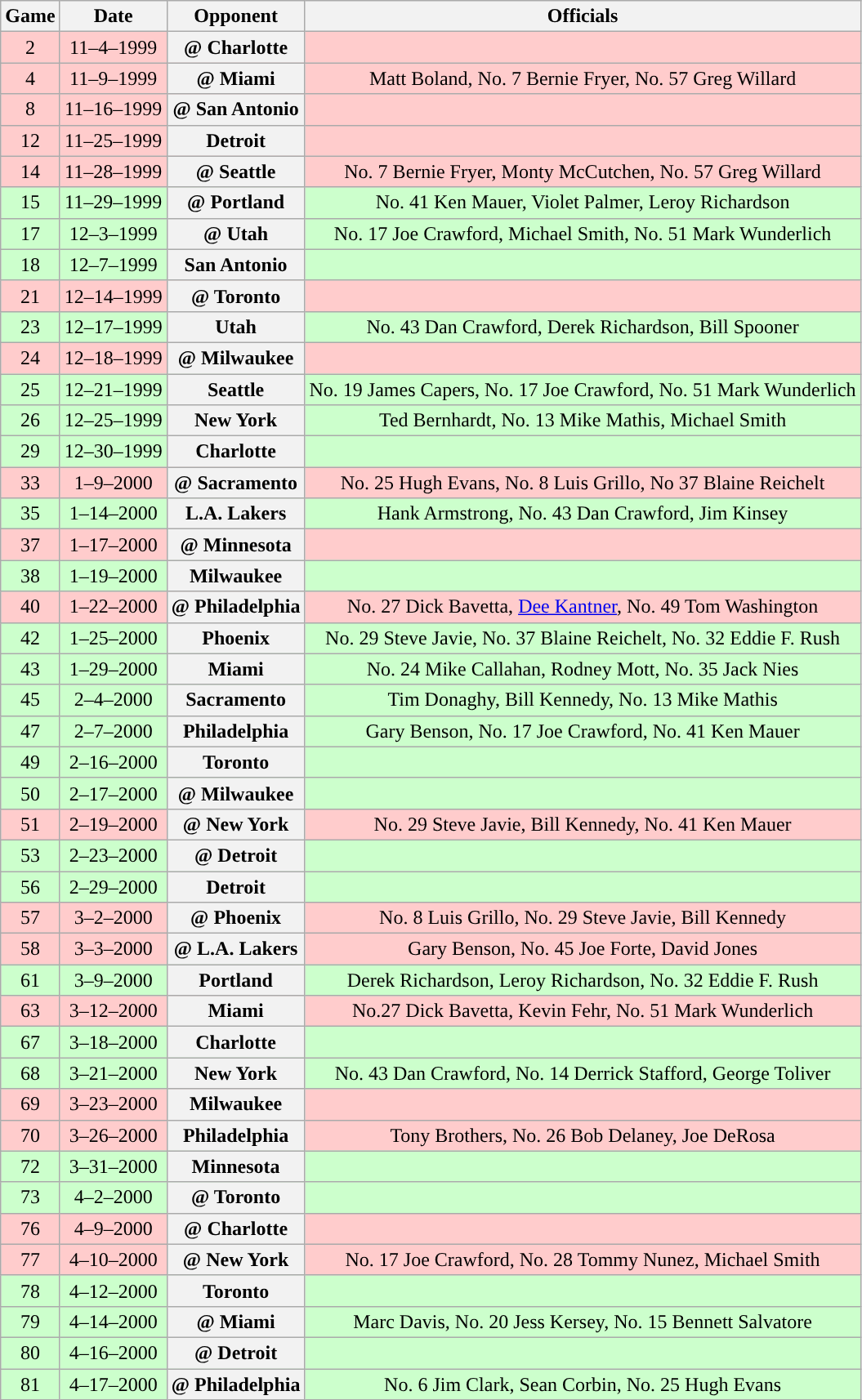<table class="wikitable">
<tr>
<th>Game</th>
<th>Date</th>
<th>Opponent</th>
<th>Officials</th>
</tr>
<tr align="center" bgcolor="#ffcccc">
<td>2</td>
<td>11–4–1999</td>
<th>@ Charlotte</th>
<td></td>
</tr>
<tr align="center" bgcolor="#ffcccc">
<td>4</td>
<td>11–9–1999</td>
<th>@ Miami</th>
<td>Matt Boland, No. 7 Bernie Fryer, No. 57 Greg Willard</td>
</tr>
<tr align="center" bgcolor="#ffcccc">
<td>8</td>
<td>11–16–1999</td>
<th>@ San Antonio</th>
<td></td>
</tr>
<tr align="center" bgcolor="#ffcccc">
<td>12</td>
<td>11–25–1999</td>
<th>Detroit</th>
<td></td>
</tr>
<tr align="center" bgcolor="#ffcccc">
<td>14</td>
<td>11–28–1999</td>
<th>@ Seattle</th>
<td>No. 7 Bernie Fryer, Monty McCutchen, No. 57 Greg Willard</td>
</tr>
<tr align="center" bgcolor="#ccffcc">
<td>15</td>
<td>11–29–1999</td>
<th>@ Portland</th>
<td>No. 41 Ken Mauer, Violet Palmer, Leroy Richardson</td>
</tr>
<tr align="center" bgcolor="#ccffcc">
<td>17</td>
<td>12–3–1999</td>
<th>@ Utah</th>
<td>No. 17 Joe Crawford, Michael Smith, No. 51 Mark Wunderlich</td>
</tr>
<tr align="center" bgcolor="#ccffcc">
<td>18</td>
<td>12–7–1999</td>
<th>San Antonio</th>
<td></td>
</tr>
<tr align="center" bgcolor="#ffcccc">
<td>21</td>
<td>12–14–1999</td>
<th>@ Toronto</th>
<td></td>
</tr>
<tr align="center" bgcolor="#ccffcc">
<td>23</td>
<td>12–17–1999</td>
<th>Utah</th>
<td>No. 43 Dan Crawford, Derek Richardson, Bill Spooner</td>
</tr>
<tr align="center" bgcolor="#ffcccc">
<td>24</td>
<td>12–18–1999</td>
<th>@ Milwaukee</th>
<td></td>
</tr>
<tr align="center" bgcolor="#ccffcc">
<td>25</td>
<td>12–21–1999</td>
<th>Seattle</th>
<td>No. 19 James Capers, No. 17 Joe Crawford, No. 51 Mark Wunderlich</td>
</tr>
<tr align="center" bgcolor="#ccffcc">
<td>26</td>
<td>12–25–1999</td>
<th>New York</th>
<td>Ted Bernhardt, No. 13 Mike Mathis, Michael Smith</td>
</tr>
<tr align="center" bgcolor="#ccffcc">
<td>29</td>
<td>12–30–1999</td>
<th>Charlotte</th>
<td></td>
</tr>
<tr align="center" bgcolor="#ffcccc">
<td>33</td>
<td>1–9–2000</td>
<th>@ Sacramento</th>
<td>No. 25 Hugh Evans, No. 8 Luis Grillo, No 37 Blaine Reichelt</td>
</tr>
<tr align="center" bgcolor="#ccffcc">
<td>35</td>
<td>1–14–2000</td>
<th>L.A. Lakers</th>
<td>Hank Armstrong, No. 43 Dan Crawford, Jim Kinsey</td>
</tr>
<tr align="center" bgcolor="#ffcccc">
<td>37</td>
<td>1–17–2000</td>
<th>@ Minnesota</th>
<td></td>
</tr>
<tr align="center" bgcolor="#ccffcc">
<td>38</td>
<td>1–19–2000</td>
<th>Milwaukee</th>
<td></td>
</tr>
<tr align="center" bgcolor="#ffcccc">
<td>40</td>
<td>1–22–2000</td>
<th>@ Philadelphia</th>
<td>No. 27 Dick Bavetta, <a href='#'>Dee Kantner</a>, No. 49 Tom Washington</td>
</tr>
<tr align="center" bgcolor="#ccffcc">
<td>42</td>
<td>1–25–2000</td>
<th>Phoenix</th>
<td>No. 29 Steve Javie, No. 37 Blaine Reichelt, No. 32 Eddie F. Rush</td>
</tr>
<tr align="center" bgcolor="#ccffcc">
<td>43</td>
<td>1–29–2000</td>
<th>Miami</th>
<td>No. 24 Mike Callahan, Rodney Mott, No. 35 Jack Nies</td>
</tr>
<tr align="center" bgcolor="#ccffcc">
<td>45</td>
<td>2–4–2000</td>
<th>Sacramento</th>
<td>Tim Donaghy, Bill Kennedy, No. 13 Mike Mathis</td>
</tr>
<tr align="center" bgcolor="#ccffcc">
<td>47</td>
<td>2–7–2000</td>
<th>Philadelphia</th>
<td>Gary Benson, No. 17 Joe Crawford, No. 41 Ken Mauer</td>
</tr>
<tr align="center" bgcolor="#ccffcc">
<td>49</td>
<td>2–16–2000</td>
<th>Toronto</th>
<td></td>
</tr>
<tr align="center" bgcolor="#ccffcc">
<td>50</td>
<td>2–17–2000</td>
<th>@ Milwaukee</th>
<td></td>
</tr>
<tr align="center" bgcolor="#ffcccc">
<td>51</td>
<td>2–19–2000</td>
<th>@ New York</th>
<td>No. 29 Steve Javie, Bill Kennedy, No. 41 Ken Mauer</td>
</tr>
<tr align="center" bgcolor="#ccffcc">
<td>53</td>
<td>2–23–2000</td>
<th>@ Detroit</th>
<td></td>
</tr>
<tr align="center" bgcolor="#ccffcc">
<td>56</td>
<td>2–29–2000</td>
<th>Detroit</th>
<td></td>
</tr>
<tr align="center" bgcolor="#ffcccc">
<td>57</td>
<td>3–2–2000</td>
<th>@ Phoenix</th>
<td>No. 8 Luis Grillo, No. 29 Steve Javie, Bill Kennedy</td>
</tr>
<tr align="center" bgcolor="#ffcccc">
<td>58</td>
<td>3–3–2000</td>
<th>@ L.A. Lakers</th>
<td>Gary Benson, No. 45 Joe Forte, David Jones</td>
</tr>
<tr align="center" bgcolor="#ccffcc">
<td>61</td>
<td>3–9–2000</td>
<th>Portland</th>
<td>Derek Richardson, Leroy Richardson, No. 32 Eddie F. Rush</td>
</tr>
<tr align="center" bgcolor="#ffcccc">
<td>63</td>
<td>3–12–2000</td>
<th>Miami</th>
<td>No.27 Dick Bavetta, Kevin Fehr, No. 51 Mark Wunderlich</td>
</tr>
<tr align="center" bgcolor="#ccffcc">
<td>67</td>
<td>3–18–2000</td>
<th>Charlotte</th>
<td></td>
</tr>
<tr align="center" bgcolor="#ccffcc">
<td>68</td>
<td>3–21–2000</td>
<th>New York</th>
<td>No. 43 Dan Crawford, No. 14 Derrick Stafford, George Toliver</td>
</tr>
<tr align="center" bgcolor="#ffcccc">
<td>69</td>
<td>3–23–2000</td>
<th>Milwaukee</th>
<td></td>
</tr>
<tr align="center" bgcolor="#ffcccc">
<td>70</td>
<td>3–26–2000</td>
<th>Philadelphia</th>
<td>Tony Brothers, No. 26 Bob Delaney, Joe DeRosa</td>
</tr>
<tr align="center" bgcolor="#ccffcc">
<td>72</td>
<td>3–31–2000</td>
<th>Minnesota</th>
<td></td>
</tr>
<tr align="center" bgcolor="#ccffcc">
<td>73</td>
<td>4–2–2000</td>
<th>@ Toronto</th>
<td></td>
</tr>
<tr align="center" bgcolor="#ffcccc">
<td>76</td>
<td>4–9–2000</td>
<th>@ Charlotte</th>
<td></td>
</tr>
<tr align="center" bgcolor="#ffcccc">
<td>77</td>
<td>4–10–2000</td>
<th>@ New York</th>
<td>No. 17 Joe Crawford, No. 28 Tommy Nunez, Michael Smith</td>
</tr>
<tr align="center" bgcolor="#ccffcc">
<td>78</td>
<td>4–12–2000</td>
<th>Toronto</th>
<td></td>
</tr>
<tr align="center" bgcolor="#ccffcc">
<td>79</td>
<td>4–14–2000</td>
<th>@ Miami</th>
<td>Marc Davis, No. 20 Jess Kersey, No. 15 Bennett Salvatore</td>
</tr>
<tr align="center" bgcolor="#ccffcc">
<td>80</td>
<td>4–16–2000</td>
<th>@ Detroit</th>
<td></td>
</tr>
<tr align="center" bgcolor="#ccffcc">
<td>81</td>
<td>4–17–2000</td>
<th>@ Philadelphia</th>
<td>No. 6 Jim Clark, Sean Corbin, No. 25 Hugh Evans</td>
</tr>
</table>
